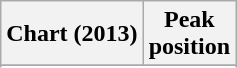<table class="wikitable sortable plainrowheaders">
<tr>
<th scope="col">Chart (2013)</th>
<th scope="col">Peak<br>position</th>
</tr>
<tr>
</tr>
<tr>
</tr>
</table>
